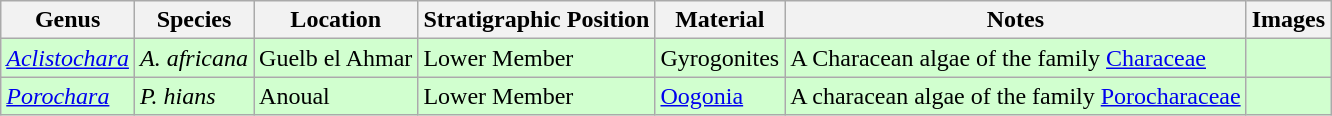<table class="wikitable sortable">
<tr>
<th>Genus</th>
<th>Species</th>
<th>Location</th>
<th>Stratigraphic Position</th>
<th>Material</th>
<th>Notes</th>
<th>Images</th>
</tr>
<tr>
<td style="background:#D1FFCF;"><em><a href='#'>Aclistochara</a></em></td>
<td style="background:#D1FFCF;"><em>A. africana</em></td>
<td style="background:#D1FFCF;">Guelb el Ahmar</td>
<td style="background:#D1FFCF;">Lower Member</td>
<td style="background:#D1FFCF;">Gyrogonites</td>
<td style="background:#D1FFCF;">A Characean algae of the family <a href='#'>Characeae</a></td>
<td style="background:#D1FFCF;"></td>
</tr>
<tr>
<td style="background:#D1FFCF;"><em><a href='#'>Porochara</a></em></td>
<td style="background:#D1FFCF;"><em>P. hians</em></td>
<td style="background:#D1FFCF;">Anoual</td>
<td style="background:#D1FFCF;">Lower Member</td>
<td style="background:#D1FFCF;"><a href='#'>Oogonia</a></td>
<td style="background:#D1FFCF;">A characean algae of the family <a href='#'>Porocharaceae</a></td>
<td style="background:#D1FFCF;"></td>
</tr>
</table>
